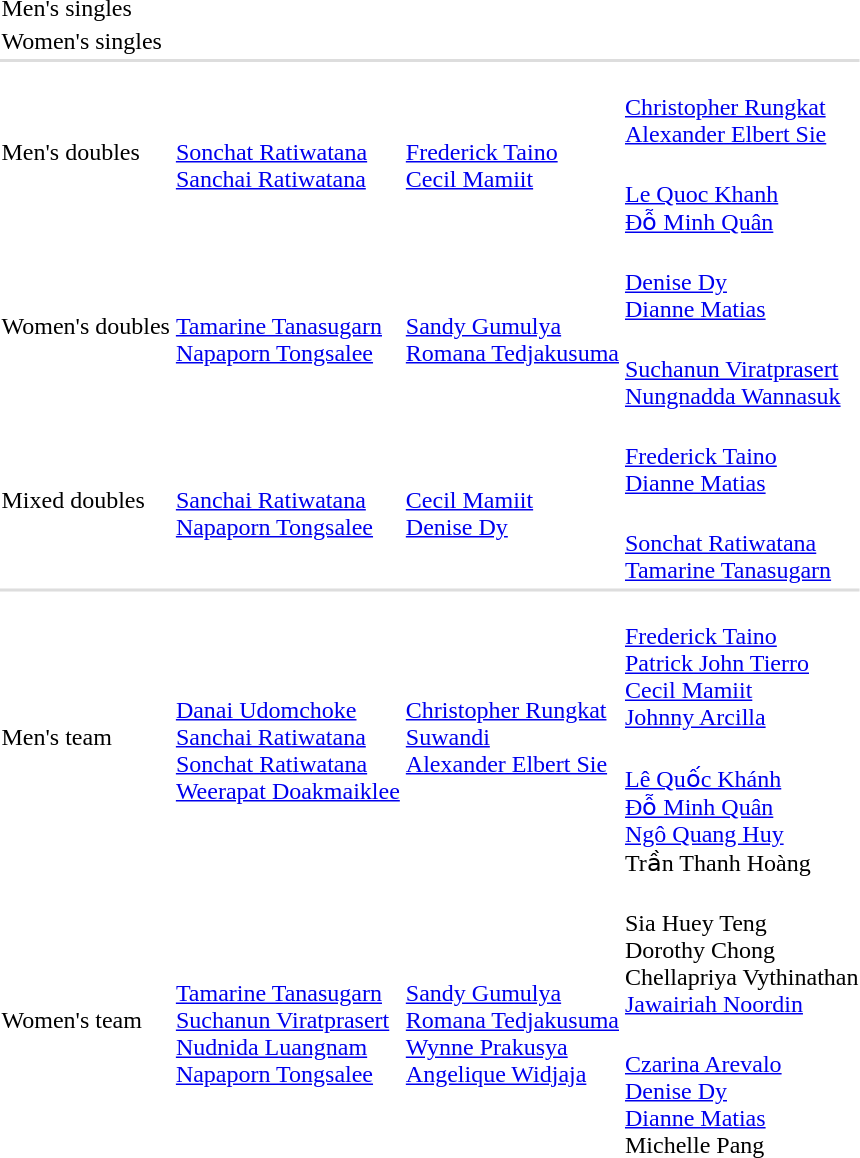<table>
<tr>
<td rowspan=2>Men's singles</td>
<td rowspan=2></td>
<td rowspan=2></td>
<td></td>
</tr>
<tr>
<td></td>
</tr>
<tr>
<td rowspan=2>Women's singles</td>
<td rowspan=2></td>
<td rowspan=2></td>
<td></td>
</tr>
<tr>
<td nowrap></td>
</tr>
<tr bgcolor=#dddddd>
<td colspan=5></td>
</tr>
<tr>
<td rowspan=2>Men's doubles</td>
<td rowspan=2> <br> <a href='#'>Sonchat Ratiwatana</a> <br> <a href='#'>Sanchai Ratiwatana</a></td>
<td rowspan=2> <br> <a href='#'>Frederick Taino</a> <br> <a href='#'>Cecil Mamiit</a></td>
<td> <br> <a href='#'>Christopher Rungkat</a> <br> <a href='#'>Alexander Elbert Sie</a></td>
</tr>
<tr>
<td> <br> <a href='#'>Le Quoc Khanh</a> <br> <a href='#'>Đỗ Minh Quân</a></td>
</tr>
<tr>
<td rowspan=2>Women's doubles</td>
<td rowspan=2> <br> <a href='#'>Tamarine Tanasugarn</a> <br> <a href='#'>Napaporn Tongsalee</a></td>
<td rowspan=2> <br> <a href='#'>Sandy Gumulya</a> <br> <a href='#'>Romana Tedjakusuma</a></td>
<td> <br> <a href='#'>Denise Dy</a> <br> <a href='#'>Dianne Matias</a></td>
</tr>
<tr>
<td> <br> <a href='#'>Suchanun Viratprasert</a> <br> <a href='#'>Nungnadda Wannasuk</a></td>
</tr>
<tr>
<td rowspan=2>Mixed doubles</td>
<td rowspan=2> <br> <a href='#'>Sanchai Ratiwatana</a> <br> <a href='#'>Napaporn Tongsalee</a></td>
<td rowspan=2> <br> <a href='#'>Cecil Mamiit</a> <br> <a href='#'>Denise Dy</a></td>
<td> <br> <a href='#'>Frederick Taino</a> <br> <a href='#'>Dianne Matias</a></td>
</tr>
<tr>
<td> <br> <a href='#'>Sonchat Ratiwatana</a> <br> <a href='#'>Tamarine Tanasugarn</a></td>
</tr>
<tr bgcolor=#dddddd>
<td colspan=5></td>
</tr>
<tr>
<td rowspan=2>Men's team</td>
<td rowspan=2 nowrap> <br> <a href='#'>Danai Udomchoke</a> <br> <a href='#'>Sanchai Ratiwatana</a> <br> <a href='#'>Sonchat Ratiwatana</a> <br> <a href='#'>Weerapat Doakmaiklee</a></td>
<td rowspan=2> <br> <a href='#'>Christopher Rungkat</a> <br> <a href='#'>Suwandi</a> <br> <a href='#'>Alexander Elbert Sie</a><br> </td>
<td> <br> <a href='#'>Frederick Taino</a> <br> <a href='#'>Patrick John Tierro</a> <br> <a href='#'>Cecil Mamiit</a> <br> <a href='#'>Johnny Arcilla</a></td>
</tr>
<tr>
<td> <br> <a href='#'>Lê Quốc Khánh</a> <br> <a href='#'>Đỗ Minh Quân</a> <br> <a href='#'>Ngô Quang Huy</a> <br> Trần Thanh Hoàng</td>
</tr>
<tr>
<td rowspan=2>Women's team</td>
<td rowspan=2> <br> <a href='#'>Tamarine Tanasugarn</a> <br> <a href='#'>Suchanun Viratprasert</a> <br> <a href='#'>Nudnida Luangnam</a> <br> <a href='#'>Napaporn Tongsalee</a></td>
<td rowspan=2 nowrap> <br> <a href='#'>Sandy Gumulya</a> <br> <a href='#'>Romana Tedjakusuma</a> <br> <a href='#'>Wynne Prakusya</a> <br> <a href='#'>Angelique Widjaja</a></td>
<td> <br> Sia Huey Teng <br> Dorothy Chong <br> Chellapriya Vythinathan <br> <a href='#'>Jawairiah Noordin</a></td>
</tr>
<tr>
<td> <br> <a href='#'>Czarina Arevalo</a> <br> <a href='#'>Denise Dy</a> <br> <a href='#'>Dianne Matias</a> <br> Michelle Pang</td>
</tr>
<tr>
</tr>
</table>
